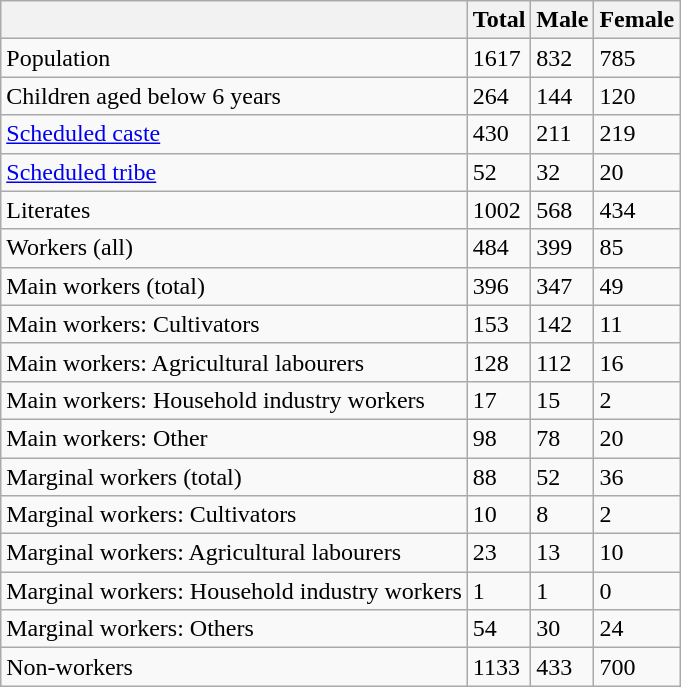<table class="wikitable sortable">
<tr>
<th></th>
<th>Total</th>
<th>Male</th>
<th>Female</th>
</tr>
<tr>
<td>Population</td>
<td>1617</td>
<td>832</td>
<td>785</td>
</tr>
<tr>
<td>Children aged below 6 years</td>
<td>264</td>
<td>144</td>
<td>120</td>
</tr>
<tr>
<td><a href='#'>Scheduled caste</a></td>
<td>430</td>
<td>211</td>
<td>219</td>
</tr>
<tr>
<td><a href='#'>Scheduled tribe</a></td>
<td>52</td>
<td>32</td>
<td>20</td>
</tr>
<tr>
<td>Literates</td>
<td>1002</td>
<td>568</td>
<td>434</td>
</tr>
<tr>
<td>Workers (all)</td>
<td>484</td>
<td>399</td>
<td>85</td>
</tr>
<tr>
<td>Main workers (total)</td>
<td>396</td>
<td>347</td>
<td>49</td>
</tr>
<tr>
<td>Main workers: Cultivators</td>
<td>153</td>
<td>142</td>
<td>11</td>
</tr>
<tr>
<td>Main workers: Agricultural labourers</td>
<td>128</td>
<td>112</td>
<td>16</td>
</tr>
<tr>
<td>Main workers: Household industry workers</td>
<td>17</td>
<td>15</td>
<td>2</td>
</tr>
<tr>
<td>Main workers: Other</td>
<td>98</td>
<td>78</td>
<td>20</td>
</tr>
<tr>
<td>Marginal workers (total)</td>
<td>88</td>
<td>52</td>
<td>36</td>
</tr>
<tr>
<td>Marginal workers: Cultivators</td>
<td>10</td>
<td>8</td>
<td>2</td>
</tr>
<tr>
<td>Marginal workers: Agricultural labourers</td>
<td>23</td>
<td>13</td>
<td>10</td>
</tr>
<tr>
<td>Marginal workers: Household industry workers</td>
<td>1</td>
<td>1</td>
<td>0</td>
</tr>
<tr>
<td>Marginal workers: Others</td>
<td>54</td>
<td>30</td>
<td>24</td>
</tr>
<tr>
<td>Non-workers</td>
<td>1133</td>
<td>433</td>
<td>700</td>
</tr>
</table>
